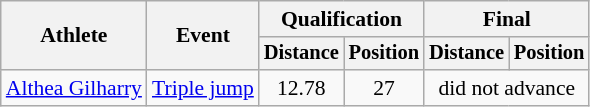<table class=wikitable style="font-size:90%">
<tr>
<th rowspan="2">Athlete</th>
<th rowspan="2">Event</th>
<th colspan="2">Qualification</th>
<th colspan="2">Final</th>
</tr>
<tr style="font-size:95%">
<th>Distance</th>
<th>Position</th>
<th>Distance</th>
<th>Position</th>
</tr>
<tr align=center>
<td align=left><a href='#'>Althea Gilharry</a></td>
<td align=left><a href='#'>Triple jump</a></td>
<td>12.78</td>
<td>27</td>
<td colspan=2>did not advance</td>
</tr>
</table>
